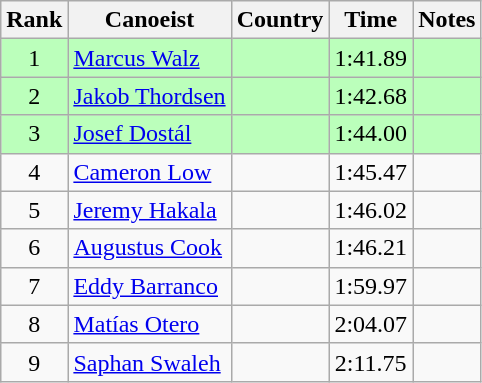<table class="wikitable" style="text-align:center">
<tr>
<th>Rank</th>
<th>Canoeist</th>
<th>Country</th>
<th>Time</th>
<th>Notes</th>
</tr>
<tr bgcolor=bbffbb>
<td>1</td>
<td align="left"><a href='#'>Marcus Walz</a></td>
<td align="left"></td>
<td>1:41.89</td>
<td></td>
</tr>
<tr bgcolor=bbffbb>
<td>2</td>
<td align="left"><a href='#'>Jakob Thordsen</a></td>
<td align="left"></td>
<td>1:42.68</td>
<td></td>
</tr>
<tr bgcolor=bbffbb>
<td>3</td>
<td align="left"><a href='#'>Josef Dostál</a></td>
<td align="left"></td>
<td>1:44.00</td>
<td></td>
</tr>
<tr>
<td>4</td>
<td align="left"><a href='#'>Cameron Low</a></td>
<td align="left"></td>
<td>1:45.47</td>
<td></td>
</tr>
<tr>
<td>5</td>
<td align="left"><a href='#'>Jeremy Hakala</a></td>
<td align="left"></td>
<td>1:46.02</td>
<td></td>
</tr>
<tr>
<td>6</td>
<td align="left"><a href='#'>Augustus Cook</a></td>
<td align="left"></td>
<td>1:46.21</td>
<td></td>
</tr>
<tr>
<td>7</td>
<td align="left"><a href='#'>Eddy Barranco</a></td>
<td align="left"></td>
<td>1:59.97</td>
<td></td>
</tr>
<tr>
<td>8</td>
<td align="left"><a href='#'>Matías Otero</a></td>
<td align="left"></td>
<td>2:04.07</td>
<td></td>
</tr>
<tr>
<td>9</td>
<td align="left"><a href='#'>Saphan Swaleh</a></td>
<td align="left"></td>
<td>2:11.75</td>
<td></td>
</tr>
</table>
